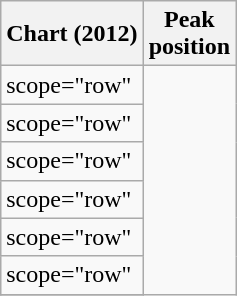<table class="wikitable sortable">
<tr>
<th>Chart (2012)</th>
<th>Peak<br>position</th>
</tr>
<tr>
<td>scope="row" </td>
</tr>
<tr>
<td>scope="row" </td>
</tr>
<tr>
<td>scope="row" </td>
</tr>
<tr>
<td>scope="row" </td>
</tr>
<tr>
<td>scope="row" </td>
</tr>
<tr>
<td>scope="row" </td>
</tr>
<tr>
</tr>
</table>
